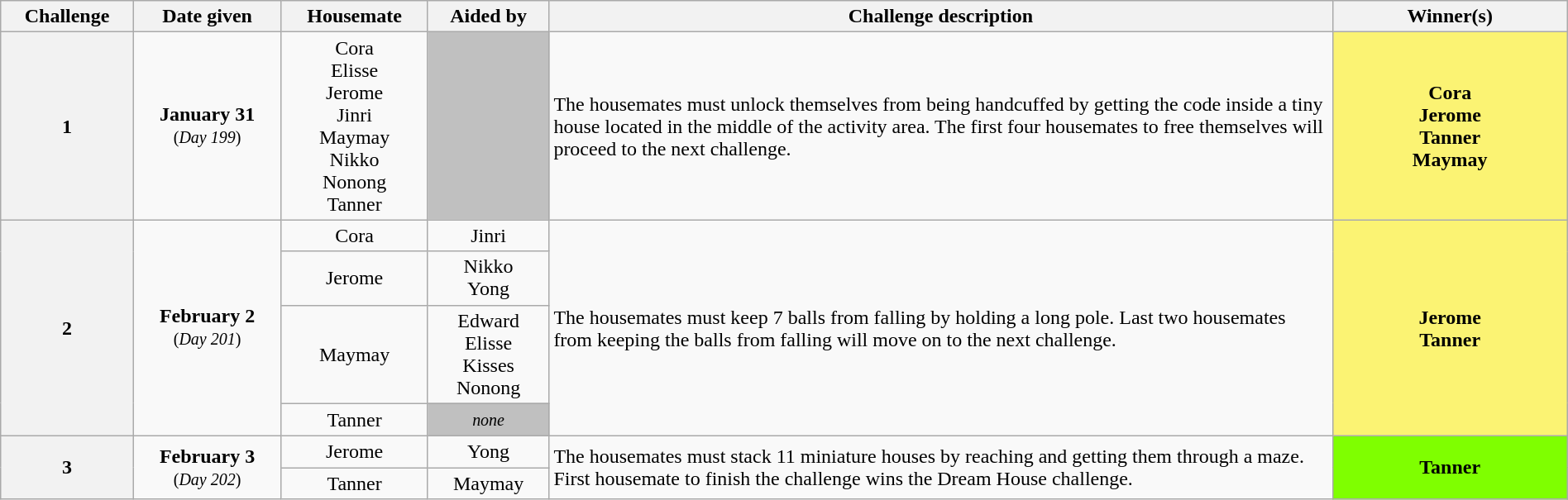<table class="wikitable" style="text-align:center; font-size:100%; line-height:18px;" width="100%">
<tr>
<th>Challenge</th>
<th>Date given</th>
<th>Housemate</th>
<th>Aided by</th>
<th style="width: 50%;">Challenge description</th>
<th style="width: 15%;">Winner(s)</th>
</tr>
<tr>
<th>1</th>
<td><strong>January 31</strong><br><small>(<em>Day 199</em>)</small></td>
<td>Cora<br>Elisse<br>Jerome<br>Jinri<br>Maymay<br>Nikko<br>Nonong<br>Tanner</td>
<td style="background:#C0C0C0;"></td>
<td align="left">The housemates must unlock themselves from being handcuffed by getting the code inside a tiny house located in the middle of the activity area. The first four housemates to free themselves will proceed to the next challenge.</td>
<td style="background:#FBF373;"><strong>Cora</strong><br><strong>Jerome</strong><br><strong>Tanner</strong><br><strong>Maymay</strong></td>
</tr>
<tr>
<th rowspan="4">2</th>
<td rowspan="4"><strong>February 2</strong><br><small>(<em>Day 201</em>)</small></td>
<td>Cora</td>
<td>Jinri</td>
<td align="left" rowspan="4">The housemates must keep 7 balls from falling by holding a long pole. Last two housemates from keeping the balls from falling will move on to the next challenge.</td>
<td rowspan="4" style="background:#FBF373;"><strong>Jerome</strong><br><strong>Tanner</strong></td>
</tr>
<tr>
<td>Jerome</td>
<td>Nikko<br>Yong</td>
</tr>
<tr>
<td>Maymay</td>
<td>Edward<br>Elisse<br>Kisses<br>Nonong</td>
</tr>
<tr>
<td>Tanner</td>
<td style="background:#C0C0C0;"><small><em>none</em></small></td>
</tr>
<tr>
<th rowspan="2">3</th>
<td rowspan="2"><strong>February 3</strong><br><small>(<em>Day 202</em>)</small></td>
<td>Jerome</td>
<td>Yong</td>
<td align="left" rowspan="2">The housemates must stack 11 miniature houses by reaching and getting them through a maze. First housemate to finish the challenge wins the Dream House challenge.</td>
<td rowspan="4" style="background:#7FFF00;"><strong>Tanner</strong></td>
</tr>
<tr>
<td>Tanner</td>
<td>Maymay</td>
</tr>
</table>
